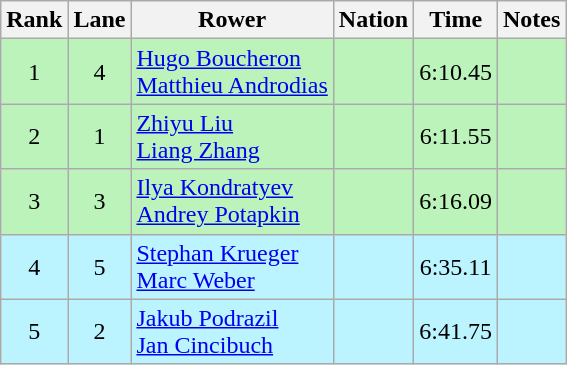<table class="wikitable sortable" style="text-align:center">
<tr>
<th>Rank</th>
<th>Lane</th>
<th>Rower</th>
<th>Nation</th>
<th>Time</th>
<th>Notes</th>
</tr>
<tr bgcolor=bbf3bb>
<td>1</td>
<td>4</td>
<td align=left><a href='#'>Hugo Boucheron</a><br><a href='#'>Matthieu Androdias</a></td>
<td align=left></td>
<td>6:10.45</td>
<td></td>
</tr>
<tr bgcolor=bbf3bb>
<td>2</td>
<td>1</td>
<td align=left><a href='#'>Zhiyu Liu</a><br><a href='#'>Liang Zhang</a></td>
<td align=left></td>
<td>6:11.55</td>
<td></td>
</tr>
<tr bgcolor=bbf3bb>
<td>3</td>
<td>3</td>
<td align=left><a href='#'>Ilya Kondratyev</a><br><a href='#'>Andrey Potapkin</a></td>
<td align=left></td>
<td>6:16.09</td>
<td></td>
</tr>
<tr bgcolor=bbf3ff>
<td>4</td>
<td>5</td>
<td align=left><a href='#'>Stephan Krueger</a><br><a href='#'>Marc Weber</a></td>
<td align=left></td>
<td>6:35.11</td>
<td></td>
</tr>
<tr bgcolor=bbf3ff>
<td>5</td>
<td>2</td>
<td align=left><a href='#'>Jakub Podrazil</a><br><a href='#'>Jan Cincibuch</a></td>
<td align=left></td>
<td>6:41.75</td>
<td></td>
</tr>
</table>
